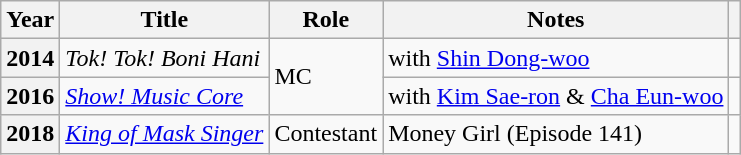<table class="wikitable plainrowheaders sortable">
<tr>
<th scope="col">Year</th>
<th scope="col">Title</th>
<th scope="col">Role</th>
<th scope="col">Notes</th>
<th scope="col" class="unsortable"></th>
</tr>
<tr>
<th scope="row">2014</th>
<td><em>Tok! Tok! Boni Hani</em></td>
<td rowspan="2">MC</td>
<td>with <a href='#'>Shin Dong-woo</a></td>
<td style="text-align:center"></td>
</tr>
<tr>
<th scope="row">2016</th>
<td><em><a href='#'>Show! Music Core</a></em></td>
<td>with <a href='#'>Kim Sae-ron</a> & <a href='#'>Cha Eun-woo</a></td>
<td style="text-align:center"></td>
</tr>
<tr>
<th scope="row">2018</th>
<td><em><a href='#'>King of Mask Singer</a></td>
<td>Contestant</td>
<td>Money Girl (Episode 141)</td>
<td style="text-align:center"></td>
</tr>
</table>
